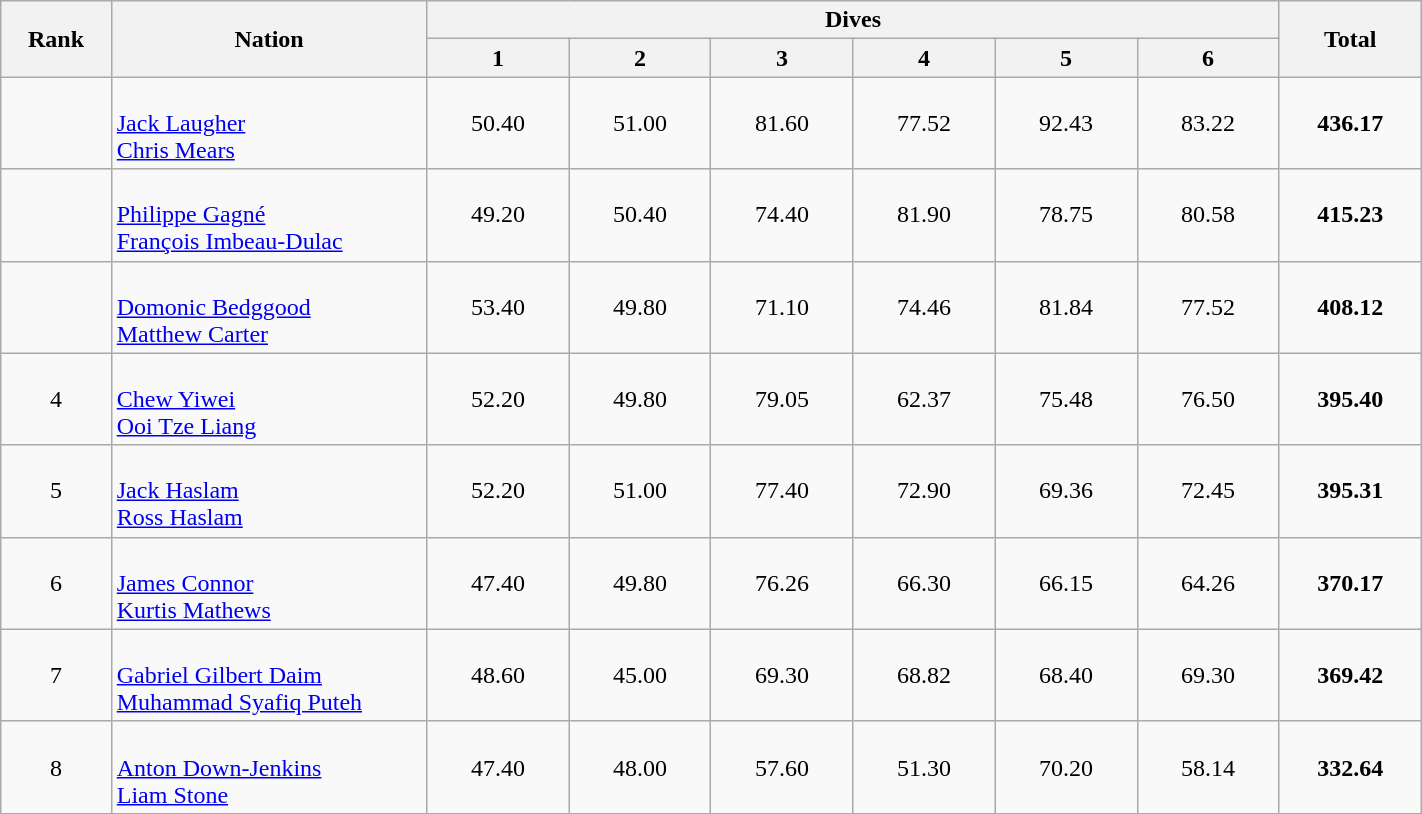<table class="wikitable" width="75%">
<tr>
<th rowspan="2" width="7%">Rank</th>
<th rowspan="2" width="20%">Nation</th>
<th colspan="6">Dives</th>
<th rowspan="2" width="9%">Total</th>
</tr>
<tr>
<th width="9%">1</th>
<th width="9%">2</th>
<th width="9%">3</th>
<th width="9%">4</th>
<th width="9%">5</th>
<th width="9%">6</th>
</tr>
<tr align=center>
<td></td>
<td align=left><br><a href='#'>Jack Laugher</a><br><a href='#'>Chris Mears</a></td>
<td>50.40</td>
<td>51.00</td>
<td>81.60</td>
<td>77.52</td>
<td>92.43</td>
<td>83.22</td>
<td><strong>436.17</strong></td>
</tr>
<tr align=center>
<td></td>
<td align=left><br><a href='#'>Philippe Gagné</a><br><a href='#'>François Imbeau-Dulac</a></td>
<td>49.20</td>
<td>50.40</td>
<td>74.40</td>
<td>81.90</td>
<td>78.75</td>
<td>80.58</td>
<td><strong>415.23</strong></td>
</tr>
<tr align=center>
<td></td>
<td align=left><br><a href='#'>Domonic Bedggood</a><br><a href='#'>Matthew Carter</a></td>
<td>53.40</td>
<td>49.80</td>
<td>71.10</td>
<td>74.46</td>
<td>81.84</td>
<td>77.52</td>
<td><strong>408.12</strong></td>
</tr>
<tr align=center>
<td>4</td>
<td align=left><br><a href='#'>Chew Yiwei</a><br><a href='#'>Ooi Tze Liang</a></td>
<td>52.20</td>
<td>49.80</td>
<td>79.05</td>
<td>62.37</td>
<td>75.48</td>
<td>76.50</td>
<td><strong>395.40</strong></td>
</tr>
<tr align=center>
<td>5</td>
<td align=left><br><a href='#'>Jack Haslam</a><br><a href='#'>Ross Haslam</a></td>
<td>52.20</td>
<td>51.00</td>
<td>77.40</td>
<td>72.90</td>
<td>69.36</td>
<td>72.45</td>
<td><strong>395.31</strong></td>
</tr>
<tr align=center>
<td>6</td>
<td align=left><br><a href='#'>James Connor</a><br><a href='#'>Kurtis Mathews</a></td>
<td>47.40</td>
<td>49.80</td>
<td>76.26</td>
<td>66.30</td>
<td>66.15</td>
<td>64.26</td>
<td><strong>370.17</strong></td>
</tr>
<tr align=center>
<td>7</td>
<td align=left><br><a href='#'>Gabriel Gilbert Daim</a><br><a href='#'>Muhammad Syafiq Puteh</a></td>
<td>48.60</td>
<td>45.00</td>
<td>69.30</td>
<td>68.82</td>
<td>68.40</td>
<td>69.30</td>
<td><strong>369.42</strong></td>
</tr>
<tr align=center>
<td>8</td>
<td align=left><br><a href='#'>Anton Down-Jenkins</a><br><a href='#'>Liam Stone</a></td>
<td>47.40</td>
<td>48.00</td>
<td>57.60</td>
<td>51.30</td>
<td>70.20</td>
<td>58.14</td>
<td><strong>332.64</strong></td>
</tr>
</table>
